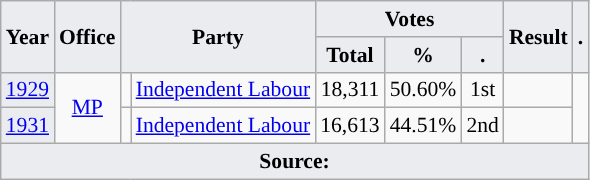<table class="wikitable" style="font-size:90%; text-align:center;">
<tr>
<th style="background-color:#EAECF0;" rowspan=2>Year</th>
<th style="background-color:#EAECF0;" rowspan=2>Office</th>
<th style="background-color:#EAECF0;" colspan=2 rowspan=2>Party</th>
<th style="background-color:#EAECF0;" colspan=3>Votes</th>
<th style="background-color:#EAECF0;" rowspan=2>Result</th>
<th style="background-color:#EAECF0;" rowspan=2>.</th>
</tr>
<tr>
<th style="background-color:#EAECF0;">Total</th>
<th style="background-color:#EAECF0;">%</th>
<th style="background-color:#EAECF0;">.</th>
</tr>
<tr>
<td style="background-color:#EAECF0;"><a href='#'>1929</a></td>
<td rowspan=2><a href='#'>MP</a></td>
<td style="background-color:"></td>
<td><a href='#'>Independent Labour</a></td>
<td>18,311</td>
<td>50.60%</td>
<td>1st</td>
<td></td>
<td rowspan=2></td>
</tr>
<tr>
<td style="background-color:#EAECF0;"><a href='#'>1931</a></td>
<td style="background-color:"></td>
<td><a href='#'>Independent Labour</a></td>
<td>16,613</td>
<td>44.51%</td>
<td>2nd</td>
<td></td>
</tr>
<tr>
<td style="background-color:#EAECF0;" colspan=9><strong>Source:</strong> </td>
</tr>
</table>
